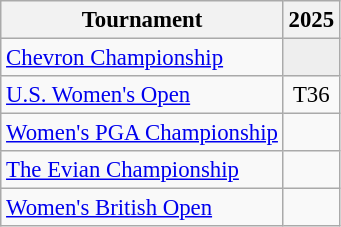<table class="wikitable" style="font-size:95%;text-align:center;">
<tr>
<th>Tournament</th>
<th>2025</th>
</tr>
<tr>
<td align=left><a href='#'>Chevron Championship</a></td>
<td style="background:#eeeeee;"></td>
</tr>
<tr>
<td align=left><a href='#'>U.S. Women's Open</a></td>
<td>T36</td>
</tr>
<tr>
<td align=left><a href='#'>Women's PGA Championship</a></td>
<td></td>
</tr>
<tr>
<td align=left><a href='#'>The Evian Championship</a></td>
<td></td>
</tr>
<tr>
<td align=left><a href='#'>Women's British Open</a></td>
<td></td>
</tr>
</table>
